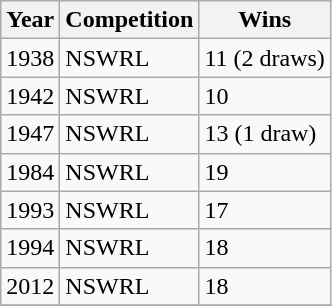<table class="wikitable" style="text-align:left;">
<tr>
<th>Year</th>
<th>Competition</th>
<th>Wins</th>
</tr>
<tr>
<td>1938</td>
<td>NSWRL</td>
<td>11 (2 draws)</td>
</tr>
<tr>
<td>1942</td>
<td>NSWRL</td>
<td>10</td>
</tr>
<tr>
<td>1947</td>
<td>NSWRL</td>
<td>13 (1 draw)</td>
</tr>
<tr>
<td>1984</td>
<td>NSWRL</td>
<td>19</td>
</tr>
<tr>
<td>1993</td>
<td>NSWRL</td>
<td>17</td>
</tr>
<tr>
<td>1994</td>
<td>NSWRL</td>
<td>18</td>
</tr>
<tr>
<td>2012</td>
<td>NSWRL</td>
<td>18</td>
</tr>
<tr>
</tr>
</table>
